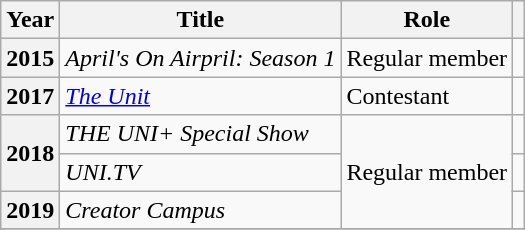<table class="wikitable  plainrowheaders">
<tr>
<th scope="col">Year</th>
<th scope="col">Title</th>
<th scope="col">Role</th>
<th scope="col" class="unsortable"></th>
</tr>
<tr>
<th scope="row">2015</th>
<td><em>April's On Airpril: Season 1</em></td>
<td>Regular member</td>
<td></td>
</tr>
<tr>
<th scope="row">2017</th>
<td><em><a href='#'>The Unit</a></em></td>
<td>Contestant</td>
<td></td>
</tr>
<tr>
<th scope="row" rowspan="2">2018</th>
<td><em>THE UNI+ Special Show</em></td>
<td rowspan="3">Regular member</td>
<td></td>
</tr>
<tr>
<td><em>UNI.TV</em></td>
<td></td>
</tr>
<tr>
<th scope="row">2019</th>
<td><em>Creator Campus</em></td>
<td></td>
</tr>
<tr>
</tr>
</table>
